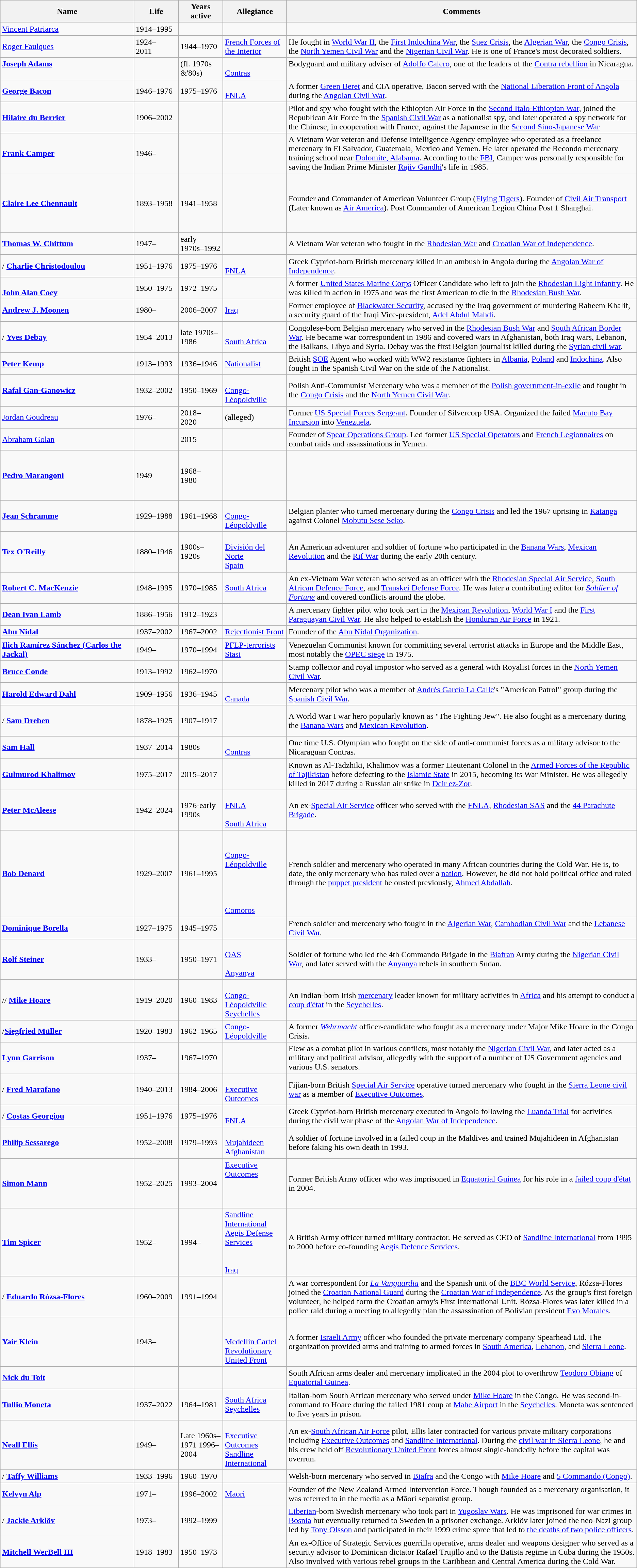<table class="sortable wikitable">
<tr>
<th style="width:21%;">Name</th>
<th style="width:7%;">Life</th>
<th style="width:7%;">Years active</th>
<th style="width:10%;">Allegiance<br></th>
<th style="width:55%;">Comments</th>
</tr>
<tr>
<td> <a href='#'>Vincent Patriarca</a></td>
<td>1914–1995</td>
<td></td>
<td></td>
<td></td>
</tr>
<tr>
<td> <a href='#'>Roger Faulques</a></td>
<td>1924–<br>2011</td>
<td>1944–1970</td>
<td><a href='#'>French Forces of the Interior</a></td>
<td>He fought in <a href='#'>World War II</a>, the <a href='#'>First Indochina War</a>, the <a href='#'>Suez Crisis</a>, the <a href='#'>Algerian War</a>, the <a href='#'>Congo Crisis</a>, the <a href='#'>North Yemen Civil War</a> and the <a href='#'>Nigerian Civil War</a>. He is one of France's most decorated soldiers.</td>
</tr>
<tr valign="top">
<td> <strong><a href='#'>Joseph Adams</a></strong></td>
<td></td>
<td>(fl. 1970s &'80s)</td>
<td> <br> <a href='#'>Contras</a></td>
<td>Bodyguard and military adviser of <a href='#'>Adolfo Calero</a>, one of the leaders of the <a href='#'>Contra rebellion</a> in Nicaragua.</td>
</tr>
<tr>
<td> <strong><a href='#'>George Bacon</a></strong></td>
<td>1946–1976</td>
<td>1975–1976</td>
<td><br>  <a href='#'>FNLA</a></td>
<td>A former <a href='#'>Green Beret</a> and CIA operative, Bacon served with the <a href='#'>National Liberation Front of Angola</a> during the <a href='#'>Angolan Civil War</a>.</td>
</tr>
<tr>
<td> <strong><a href='#'>Hilaire du Berrier</a></strong></td>
<td>1906–2002</td>
<td></td>
<td><br><br><br></td>
<td>Pilot and spy who fought with the Ethiopian Air Force in the <a href='#'>Second Italo-Ethiopian War</a>, joined the Republican Air Force in the <a href='#'>Spanish Civil War</a> as a nationalist spy, and later operated a spy network for the Chinese, in cooperation with France, against the Japanese in the <a href='#'>Second Sino-Japanese War</a></td>
</tr>
<tr>
<td> <strong><a href='#'>Frank Camper</a></strong></td>
<td>1946–</td>
<td></td>
<td><br><br><br></td>
<td>A Vietnam War veteran and Defense Intelligence Agency employee who operated as a freelance mercenary in El Salvador, Guatemala, Mexico and Yemen. He later operated the Recondo mercenary training school near <a href='#'>Dolomite, Alabama</a>. According to the <a href='#'>FBI</a>, Camper was personally responsible for saving the Indian Prime Minister <a href='#'>Rajiv Gandhi</a>'s life in 1985.</td>
</tr>
<tr>
<td><strong> <a href='#'>Claire Lee Chennault</a></strong></td>
<td>1893–1958</td>
<td>1941–1958</td>
<td><br><br><br><br><br><br></td>
<td>Founder and Commander of American Volunteer Group (<a href='#'>Flying Tigers</a>). Founder of <a href='#'>Civil Air Transport</a> (Later known as <a href='#'>Air America</a>). Post Commander of American Legion China Post 1 Shanghai.</td>
</tr>
<tr>
<td> <strong><a href='#'>Thomas W. Chittum</a></strong></td>
<td>1947–</td>
<td>early 1970s–1992</td>
<td><br></td>
<td>A Vietnam War veteran who fought in the <a href='#'>Rhodesian War</a> and <a href='#'>Croatian War of Independence</a>.</td>
</tr>
<tr>
<td>/ <strong><a href='#'>Charlie Christodoulou</a></strong></td>
<td>1951–1976</td>
<td>1975–1976</td>
<td><br>  <a href='#'>FNLA</a></td>
<td>Greek Cypriot-born British mercenary killed in an ambush in Angola during the <a href='#'>Angolan War of Independence</a>.</td>
</tr>
<tr>
<td><br><strong><a href='#'>John Alan Coey</a></strong></td>
<td>1950–1975</td>
<td>1972–1975</td>
<td></td>
<td>A former <a href='#'>United States Marine Corps</a> Officer Candidate who left to join the <a href='#'>Rhodesian Light Infantry</a>. He was killed in action in 1975 and was the first American to die in the <a href='#'>Rhodesian Bush War</a>.</td>
</tr>
<tr>
<td> <strong><a href='#'>Andrew J. Moonen</a></strong></td>
<td>1980–</td>
<td>2006–2007</td>
<td> <a href='#'>Iraq</a></td>
<td>Former employee of <a href='#'>Blackwater Security</a>, accused by the Iraq government of murdering Raheem Khalif, a security guard of the Iraqi Vice-president, <a href='#'>Adel Abdul Mahdi</a>.</td>
</tr>
<tr>
<td>/ <strong><a href='#'>Yves Debay</a></strong></td>
<td>1954–2013</td>
<td>late 1970s–1986</td>
<td><br> <a href='#'>South Africa</a></td>
<td>Congolese-born Belgian mercenary who served in the <a href='#'>Rhodesian Bush War</a> and <a href='#'>South African Border War</a>. He became war correspondent in 1986 and covered wars in Afghanistan, both Iraq wars, Lebanon, the Balkans, Libya and Syria. Debay was the first Belgian journalist killed during the <a href='#'>Syrian civil war</a>.</td>
</tr>
<tr>
<td> <strong><a href='#'>Peter Kemp</a></strong></td>
<td>1913–1993</td>
<td>1936–1946</td>
<td> <a href='#'>Nationalist</a><br></td>
<td>British <a href='#'>SOE</a> Agent who worked with WW2 resistance fighters in <a href='#'>Albania</a>, <a href='#'>Poland</a> and <a href='#'>Indochina</a>. Also fought in the Spanish Civil War on the side of the Nationalist.</td>
</tr>
<tr>
<td> <strong><a href='#'>Rafał Gan-Ganowicz</a></strong></td>
<td>1932–2002</td>
<td>1950–1969</td>
<td><br>  <a href='#'>Congo-Léopoldville</a><br> </td>
<td>Polish Anti-Communist Mercenary who was a member of the <a href='#'>Polish government-in-exile</a> and fought in the <a href='#'>Congo Crisis</a> and the <a href='#'>North Yemen Civil War</a>.</td>
</tr>
<tr>
<td> <a href='#'>Jordan Goudreau</a></td>
<td>1976–</td>
<td>2018–<br>2020</td>
<td> (alleged)</td>
<td>Former <a href='#'>US Special Forces</a> <a href='#'>Sergeant</a>. Founder of Silvercorp USA. Organized the failed <a href='#'>Macuto Bay Incursion</a> into <a href='#'>Venezuela</a>.</td>
</tr>
<tr>
<td> <a href='#'>Abraham Golan</a></td>
<td></td>
<td>2015</td>
<td><br></td>
<td>Founder of <a href='#'>Spear Operations Group</a>. Led former <a href='#'>US Special Operators</a> and <a href='#'>French Legionnaires</a> on combat raids and assassinations in Yemen.</td>
</tr>
<tr>
<td> <strong><a href='#'>Pedro Marangoni</a></strong></td>
<td>1949</td>
<td>1968–<br>1980</td>
<td><br><br><br><br><br></td>
<td></td>
</tr>
<tr>
<td> <strong><a href='#'>Jean Schramme</a></strong></td>
<td>1929–1988</td>
<td>1961–1968</td>
<td><br>  <a href='#'>Congo-Léopoldville</a></td>
<td>Belgian planter who turned mercenary during the <a href='#'>Congo Crisis</a> and led the 1967 uprising in <a href='#'>Katanga</a> against Colonel <a href='#'>Mobutu Sese Seko</a>.</td>
</tr>
<tr>
<td> <strong><a href='#'>Tex O'Reilly</a></strong></td>
<td>1880–1946</td>
<td>1900s–1920s</td>
<td><br> <a href='#'>División del Norte</a><br>  <a href='#'>Spain</a></td>
<td>An American adventurer and soldier of fortune who participated in the <a href='#'>Banana Wars</a>, <a href='#'>Mexican Revolution</a> and the <a href='#'>Rif War</a> during the early 20th century.</td>
</tr>
<tr>
<td> <strong><a href='#'>Robert C. MacKenzie</a></strong></td>
<td>1948–1995</td>
<td>1970–1985</td>
<td><br>  <a href='#'>South Africa</a><br><br> </td>
<td>An ex-Vietnam War veteran who served as an officer with the <a href='#'>Rhodesian Special Air Service</a>, <a href='#'>South African Defence Force</a>, and <a href='#'>Transkei Defense Force</a>. He was later a contributing editor for <em><a href='#'>Soldier of Fortune</a></em> and covered conflicts around the globe.</td>
</tr>
<tr>
<td> <strong><a href='#'>Dean Ivan Lamb</a></strong></td>
<td>1886–1956</td>
<td>1912–1923</td>
<td><br><br></td>
<td>A mercenary fighter pilot who took part in the <a href='#'>Mexican Revolution</a>, <a href='#'>World War I</a> and the <a href='#'>First Paraguayan Civil War</a>. He also helped to establish the <a href='#'>Honduran Air Force</a> in 1921.</td>
</tr>
<tr>
<td> <strong><a href='#'>Abu Nidal</a></strong></td>
<td>1937–2002</td>
<td>1967–2002</td>
<td><a href='#'>Rejectionist Front</a></td>
<td>Founder of the <a href='#'>Abu Nidal Organization</a>.</td>
</tr>
<tr>
<td> <strong><a href='#'>Ilich Ramírez Sánchez (Carlos the Jackal)</a></strong></td>
<td>1949–</td>
<td>1970–1994</td>
<td><a href='#'>PFLP-terrorists</a><br>  <a href='#'>Stasi</a><br></td>
<td>Venezuelan Communist known for committing several terrorist attacks in Europe and the Middle East, most notably the <a href='#'>OPEC siege</a> in 1975.</td>
</tr>
<tr>
<td> <strong><a href='#'>Bruce Conde</a></strong></td>
<td>1913–1992</td>
<td>1962–1970</td>
<td></td>
<td>Stamp collector and royal impostor who served as a general with Royalist forces in the <a href='#'>North Yemen Civil War</a>.</td>
</tr>
<tr>
<td> <strong><a href='#'>Harold Edward Dahl</a></strong></td>
<td>1909–1956</td>
<td>1936–1945</td>
<td><br>  <a href='#'>Canada</a></td>
<td>Mercenary pilot who was a member of <a href='#'>Andrés García La Calle</a>'s "American Patrol" group during the <a href='#'>Spanish Civil War</a>.</td>
</tr>
<tr>
<td>/ <strong><a href='#'>Sam Dreben</a></strong></td>
<td>1878–1925</td>
<td>1907–1917</td>
<td><br><br> <br> </td>
<td>A World War I war hero popularly known as "The Fighting Jew". He also fought as a mercenary during the <a href='#'>Banana Wars</a> and <a href='#'>Mexican Revolution</a>.</td>
</tr>
<tr>
<td> <strong><a href='#'>Sam Hall</a></strong></td>
<td>1937–2014</td>
<td>1980s</td>
<td><br> <a href='#'>Contras</a></td>
<td>One time U.S. Olympian who fought on the side of anti-communist forces as a military advisor to the Nicaraguan Contras.</td>
</tr>
<tr>
<td> <strong><a href='#'>Gulmurod Khalimov</a></strong></td>
<td>1975–2017</td>
<td>2015–2017</td>
<td></td>
<td>Known as Al-Tadzhiki, Khalimov was a former Lieutenant Colonel in the <a href='#'>Armed Forces of the Republic of Tajikistan</a> before defecting to the <a href='#'>Islamic State</a> in 2015, becoming its War Minister. He was allegedly killed in 2017 during a Russian air strike in <a href='#'>Deir ez-Zor</a>.</td>
</tr>
<tr>
<td> <strong><a href='#'>Peter McAleese</a></strong></td>
<td>1942–2024</td>
<td>1976-early 1990s</td>
<td><br>  <a href='#'>FNLA</a><br> <br>  <a href='#'>South Africa</a><br> </td>
<td>An ex-<a href='#'>Special Air Service</a> officer who served with the <a href='#'>FNLA</a>, <a href='#'>Rhodesian SAS</a> and the <a href='#'>44 Parachute Brigade</a>.</td>
</tr>
<tr>
<td> <strong><a href='#'>Bob Denard</a></strong></td>
<td>1929–2007</td>
<td>1961–1995</td>
<td><br> <br>  <a href='#'>Congo-Léopoldville</a><br> <br> <br> <br> <br>  <a href='#'>Comoros</a></td>
<td>French soldier and mercenary who operated in many African countries during the Cold War. He is, to date, the only mercenary who has ruled over a <a href='#'>nation</a>. However, he did not hold political office and ruled through the <a href='#'>puppet president</a> he ousted previously, <a href='#'>Ahmed Abdallah</a>.</td>
</tr>
<tr>
<td> <strong><a href='#'>Dominique Borella</a></strong></td>
<td>1927–1975</td>
<td>1945–1975</td>
<td><br> </td>
<td>French soldier and mercenary who fought in the <a href='#'>Algerian War</a>, <a href='#'>Cambodian Civil War</a> and the <a href='#'>Lebanese Civil War</a>.</td>
</tr>
<tr>
<td> <strong><a href='#'>Rolf Steiner</a></strong></td>
<td>1933–</td>
<td>1950–1971</td>
<td><br> <a href='#'>OAS</a><br> <br>  <a href='#'>Anyanya</a></td>
<td>Soldier of fortune who led the 4th Commando Brigade in the <a href='#'>Biafran</a> Army during the <a href='#'>Nigerian Civil War</a>, and later served with the <a href='#'>Anyanya</a> rebels in southern Sudan.</td>
</tr>
<tr>
<td>// <strong><a href='#'>Mike Hoare</a></strong></td>
<td>1919–2020</td>
<td>1960–1983</td>
<td><br>  <a href='#'>Congo-Léopoldville</a><br>  <a href='#'>Seychelles</a></td>
<td>An Indian-born Irish <a href='#'>mercenary</a> leader known for military activities in <a href='#'>Africa</a> and his attempt to conduct a <a href='#'>coup d'état</a> in the <a href='#'>Seychelles</a>.</td>
</tr>
<tr>
<td>/<strong><a href='#'>Siegfried Müller</a></strong></td>
<td>1920–1983</td>
<td>1962–1965</td>
<td> <a href='#'>Congo-Léopoldville</a></td>
<td>A former <em><a href='#'>Wehrmacht</a></em> officer-candidate who fought as a mercenary under Major Mike Hoare in the Congo Crisis.</td>
</tr>
<tr>
<td> <strong><a href='#'>Lynn Garrison</a></strong></td>
<td>1937–</td>
<td>1967–1970</td>
<td></td>
<td>Flew as a combat pilot in various conflicts, most notably the <a href='#'>Nigerian Civil War</a>, and later acted as a military and political advisor, allegedly with the support of a number of US Government agencies and various U.S. senators.</td>
</tr>
<tr>
<td>/ <strong><a href='#'>Fred Marafano</a></strong></td>
<td>1940–2013</td>
<td>1984–2006</td>
<td><br> <a href='#'>Executive Outcomes</a></td>
<td>Fijian-born British <a href='#'>Special Air Service</a> operative turned mercenary who fought in the <a href='#'>Sierra Leone civil war</a> as a member of <a href='#'>Executive Outcomes</a>.</td>
</tr>
<tr>
<td>/ <strong><a href='#'>Costas Georgiou</a></strong></td>
<td>1951–1976</td>
<td>1975–1976</td>
<td><br>  <a href='#'>FNLA</a></td>
<td>Greek Cypriot-born British mercenary executed in Angola following the <a href='#'>Luanda Trial</a> for activities during the civil war phase of the <a href='#'>Angolan War of Independence</a>.</td>
</tr>
<tr>
<td> <strong><a href='#'>Philip Sessarego</a></strong></td>
<td>1952–2008</td>
<td>1979–1993</td>
<td><br>  <a href='#'>Mujahideen</a><br> <a href='#'>Afghanistan</a><br> </td>
<td>A soldier of fortune involved in a failed coup in the Maldives and trained Mujahideen in Afghanistan before faking his own death in 1993.</td>
</tr>
<tr>
<td> <strong><a href='#'>Simon Mann</a></strong></td>
<td>1952–2025</td>
<td>1993–2004</td>
<td><a href='#'>Executive Outcomes</a><br> <br> <br> <br> </td>
<td>Former British Army officer who was imprisoned in <a href='#'>Equatorial Guinea</a> for his role in a <a href='#'>failed coup d'état</a> in 2004.</td>
</tr>
<tr>
<td> <strong><a href='#'>Tim Spicer</a></strong></td>
<td>1952–</td>
<td>1994–</td>
<td><a href='#'>Sandline International</a><br> <a href='#'>Aegis Defense Services</a><br>  <br><br> <a href='#'>Iraq</a></td>
<td>A British Army officer turned military contractor. He served as CEO of <a href='#'>Sandline International</a> from 1995 to 2000 before co-founding <a href='#'>Aegis Defence Services</a>.</td>
</tr>
<tr>
<td>/ <strong><a href='#'>Eduardo Rózsa-Flores</a></strong></td>
<td>1960–2009</td>
<td>1991–1994</td>
<td></td>
<td>A war correspondent for <em><a href='#'>La Vanguardia</a></em> and the Spanish unit of the <a href='#'>BBC World Service</a>, Rózsa-Flores joined the <a href='#'>Croatian National Guard</a> during the <a href='#'>Croatian War of Independence</a>. As the group's first foreign volunteer, he helped form the Croatian army's First International Unit. Rózsa-Flores was later killed in a police raid during a meeting to allegedly plan the assassination of Bolivian president <a href='#'>Evo Morales</a>.</td>
</tr>
<tr>
<td> <strong><a href='#'>Yair Klein</a></strong></td>
<td>1943–</td>
<td></td>
<td><br> <br><a href='#'>Medellín Cartel</a><br> <a href='#'>Revolutionary United Front</a></td>
<td>A former <a href='#'>Israeli Army</a> officer who founded the private mercenary company Spearhead Ltd. The organization provided arms and training to armed forces in <a href='#'>South America</a>, <a href='#'>Lebanon</a>, and <a href='#'>Sierra Leone</a>.</td>
</tr>
<tr>
<td> <strong><a href='#'>Nick du Toit</a></strong></td>
<td></td>
<td></td>
<td></td>
<td>South African arms dealer and mercenary implicated in the 2004 plot to overthrow <a href='#'>Teodoro Obiang</a> of <a href='#'>Equatorial Guinea</a>.</td>
</tr>
<tr>
<td> <strong><a href='#'>Tullio Moneta</a></strong></td>
<td>1937–2022</td>
<td>1964–1981</td>
<td> <a href='#'>South Africa</a><br>  <a href='#'>Seychelles</a></td>
<td>Italian-born South African mercenary who served under <a href='#'>Mike Hoare</a> in the Congo. He was second-in-command to Hoare during the failed 1981 coup at <a href='#'>Mahe Airport</a> in the <a href='#'>Seychelles</a>. Moneta was sentenced to five years in prison.</td>
</tr>
<tr>
<td> <strong><a href='#'>Neall Ellis</a></strong></td>
<td>1949–</td>
<td>Late 1960s–1971 1996–2004</td>
<td><br> <a href='#'>Executive Outcomes</a><br><a href='#'>Sandline International</a><br> </td>
<td>An ex-<a href='#'>South African Air Force</a> pilot, Ellis later contracted for various private military corporations including <a href='#'>Executive Outcomes</a> and <a href='#'>Sandline International</a>. During the <a href='#'>civil war in Sierra Leone</a>, he and his crew held off <a href='#'>Revolutionary United Front</a> forces almost single-handedly before the capital was overrun.</td>
</tr>
<tr>
<td>/ <strong><a href='#'>Taffy Williams</a></strong></td>
<td>1933–1996</td>
<td>1960–1970</td>
<td><br> </td>
<td>Welsh-born mercenary who served in <a href='#'>Biafra</a> and the Congo with <a href='#'>Mike Hoare</a> and <a href='#'>5 Commando (Congo)</a>.</td>
</tr>
<tr>
<td> <strong><a href='#'>Kelvyn Alp</a></strong></td>
<td>1971–</td>
<td>1996–2002</td>
<td> <a href='#'>Māori</a></td>
<td>Founder of the New Zealand Armed Intervention Force. Though founded as a mercenary organisation, it was referred to in the media as a Māori separatist group.</td>
</tr>
<tr>
<td>/ <strong><a href='#'>Jackie Arklöv</a></strong></td>
<td>1973–</td>
<td>1992–1999</td>
<td></td>
<td><a href='#'>Liberian</a>-born Swedish mercenary who took part in <a href='#'>Yugoslav Wars</a>. He was imprisoned for war crimes in <a href='#'>Bosnia</a> but eventually returned to Sweden in a prisoner exchange. Arklöv later joined the neo-Nazi group led by <a href='#'>Tony Olsson</a> and participated in their 1999 crime spree that led to <a href='#'>the deaths of two police officers</a>.</td>
</tr>
<tr>
<td> <strong><a href='#'>Mitchell WerBell III</a></strong></td>
<td>1918–1983</td>
<td>1950–1973</td>
<td><br><br></td>
<td>An ex-Office of Strategic Services guerrilla operative, arms dealer and weapons designer who served as a security advisor to Dominican dictator Rafael Trujillo and to the Batista regime in Cuba during the 1950s. Also involved with various rebel groups in the Caribbean and Central America during the Cold War.</td>
</tr>
</table>
